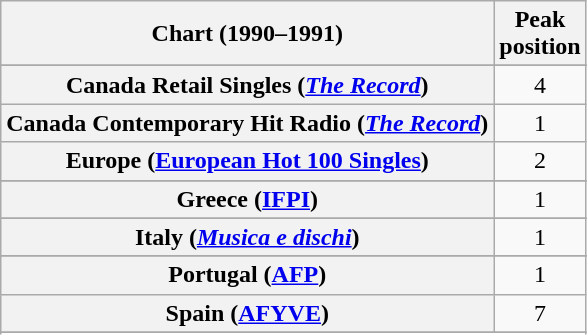<table class="wikitable sortable plainrowheaders" style="text-align:center">
<tr>
<th scope="col">Chart (1990–1991)</th>
<th scope="col">Peak<br>position</th>
</tr>
<tr>
</tr>
<tr>
</tr>
<tr>
</tr>
<tr>
</tr>
<tr>
<th scope="row">Canada Retail Singles (<a href='#'><em>The Record</em></a>)</th>
<td>4</td>
</tr>
<tr>
<th scope="row">Canada Contemporary Hit Radio (<a href='#'><em>The Record</em></a>)</th>
<td>1</td>
</tr>
<tr>
<th scope="row">Europe (<a href='#'>European Hot 100 Singles</a>)</th>
<td>2</td>
</tr>
<tr>
</tr>
<tr>
</tr>
<tr>
<th scope="row">Greece (<a href='#'>IFPI</a>)</th>
<td>1</td>
</tr>
<tr>
</tr>
<tr>
<th scope="row">Italy (<em><a href='#'>Musica e dischi</a></em>)</th>
<td>1</td>
</tr>
<tr>
</tr>
<tr>
</tr>
<tr>
</tr>
<tr>
</tr>
<tr>
<th scope="row">Portugal (<a href='#'>AFP</a>)</th>
<td>1</td>
</tr>
<tr>
<th scope="row">Spain (<a href='#'>AFYVE</a>)</th>
<td>7</td>
</tr>
<tr>
</tr>
<tr>
</tr>
<tr>
</tr>
<tr>
</tr>
<tr>
</tr>
<tr>
</tr>
<tr>
</tr>
</table>
